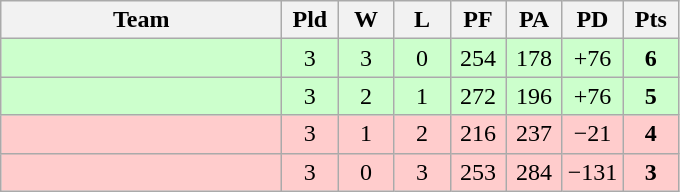<table class=wikitable style="text-align:center">
<tr>
<th width=180>Team</th>
<th width=30>Pld</th>
<th width=30>W</th>
<th width=30>L</th>
<th width=30>PF</th>
<th width=30>PA</th>
<th width=30>PD</th>
<th width=30>Pts</th>
</tr>
<tr bgcolor="#ccffcc">
<td align=left></td>
<td>3</td>
<td>3</td>
<td>0</td>
<td>254</td>
<td>178</td>
<td>+76</td>
<td><strong>6</strong></td>
</tr>
<tr bgcolor="#ccffcc">
<td align=left></td>
<td>3</td>
<td>2</td>
<td>1</td>
<td>272</td>
<td>196</td>
<td>+76</td>
<td><strong>5</strong></td>
</tr>
<tr bgcolor=ffcccc>
<td align=left></td>
<td>3</td>
<td>1</td>
<td>2</td>
<td>216</td>
<td>237</td>
<td>−21</td>
<td><strong>4</strong></td>
</tr>
<tr bgcolor=ffcccc>
<td align=left></td>
<td>3</td>
<td>0</td>
<td>3</td>
<td>253</td>
<td>284</td>
<td>−131</td>
<td><strong>3</strong></td>
</tr>
</table>
